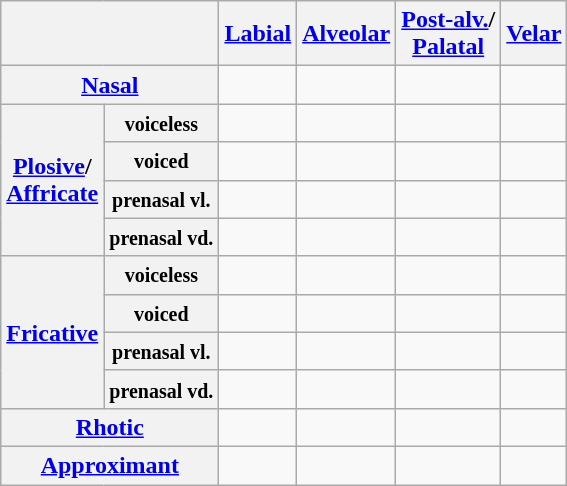<table class="wikitable" style="text-align:center">
<tr>
<th colspan="2"></th>
<th><a href='#'>Labial</a></th>
<th><a href='#'>Alveolar</a></th>
<th><a href='#'>Post-alv.</a>/<br><a href='#'>Palatal</a></th>
<th><a href='#'>Velar</a></th>
</tr>
<tr>
<th colspan="2"><a href='#'>Nasal</a></th>
<td></td>
<td></td>
<td></td>
<td></td>
</tr>
<tr>
<th rowspan="4"><a href='#'>Plosive</a>/<br><a href='#'>Affricate</a></th>
<th><small>voiceless</small></th>
<td></td>
<td></td>
<td></td>
<td></td>
</tr>
<tr>
<th><small>voiced</small></th>
<td></td>
<td></td>
<td></td>
<td></td>
</tr>
<tr>
<th><small>prenasal vl.</small></th>
<td></td>
<td></td>
<td></td>
<td></td>
</tr>
<tr>
<th><small>prenasal vd.</small></th>
<td></td>
<td></td>
<td></td>
<td></td>
</tr>
<tr>
<th rowspan="4"><a href='#'>Fricative</a></th>
<th><small>voiceless</small></th>
<td></td>
<td></td>
<td></td>
<td></td>
</tr>
<tr>
<th><small>voiced</small></th>
<td></td>
<td></td>
<td></td>
<td></td>
</tr>
<tr>
<th><small>prenasal vl.</small></th>
<td></td>
<td></td>
<td></td>
<td></td>
</tr>
<tr>
<th><small>prenasal vd.</small></th>
<td></td>
<td></td>
<td></td>
<td></td>
</tr>
<tr>
<th colspan="2"><a href='#'>Rhotic</a></th>
<td></td>
<td></td>
<td></td>
<td></td>
</tr>
<tr>
<th colspan="2"><a href='#'>Approximant</a></th>
<td></td>
<td></td>
<td></td>
<td></td>
</tr>
</table>
